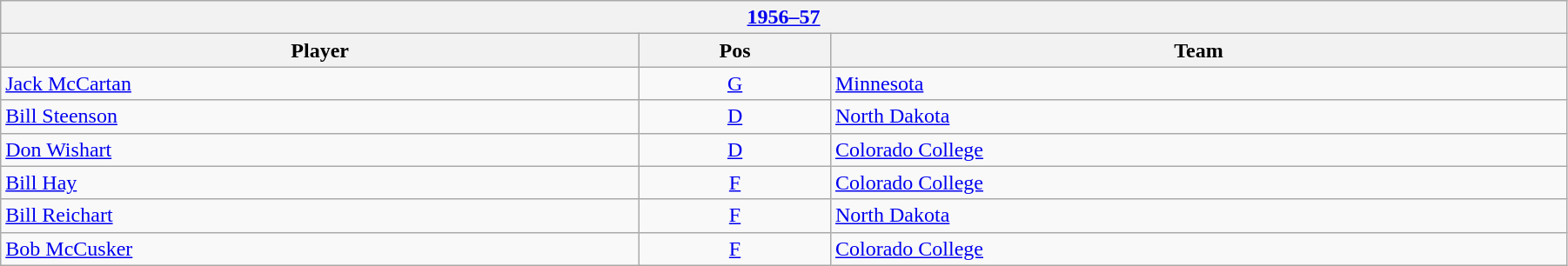<table class="wikitable" width=95%>
<tr>
<th colspan=3><a href='#'>1956–57</a></th>
</tr>
<tr>
<th>Player</th>
<th>Pos</th>
<th>Team</th>
</tr>
<tr>
<td><a href='#'>Jack McCartan</a></td>
<td align=center><a href='#'>G</a></td>
<td><a href='#'>Minnesota</a></td>
</tr>
<tr>
<td><a href='#'>Bill Steenson</a></td>
<td align=center><a href='#'>D</a></td>
<td><a href='#'>North Dakota</a></td>
</tr>
<tr>
<td><a href='#'>Don Wishart</a></td>
<td align=center><a href='#'>D</a></td>
<td><a href='#'>Colorado College</a></td>
</tr>
<tr>
<td><a href='#'>Bill Hay</a></td>
<td align=center><a href='#'>F</a></td>
<td><a href='#'>Colorado College</a></td>
</tr>
<tr>
<td><a href='#'>Bill Reichart</a></td>
<td align=center><a href='#'>F</a></td>
<td><a href='#'>North Dakota</a></td>
</tr>
<tr>
<td><a href='#'>Bob McCusker</a></td>
<td align=center><a href='#'>F</a></td>
<td><a href='#'>Colorado College</a></td>
</tr>
</table>
